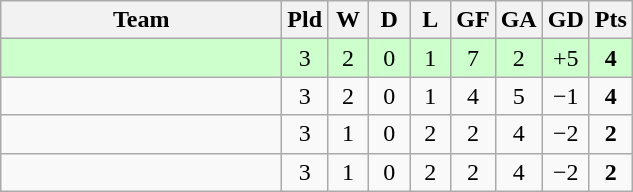<table class="wikitable" style="text-align:center;">
<tr>
<th width=180>Team</th>
<th width=20>Pld</th>
<th width=20>W</th>
<th width=20>D</th>
<th width=20>L</th>
<th width=20>GF</th>
<th width=20>GA</th>
<th width=20>GD</th>
<th width=20>Pts</th>
</tr>
<tr bgcolor="ccffcc">
<td align="left"></td>
<td>3</td>
<td>2</td>
<td>0</td>
<td>1</td>
<td>7</td>
<td>2</td>
<td>+5</td>
<td><strong>4</strong></td>
</tr>
<tr>
<td align="left"></td>
<td>3</td>
<td>2</td>
<td>0</td>
<td>1</td>
<td>4</td>
<td>5</td>
<td>−1</td>
<td><strong>4</strong></td>
</tr>
<tr>
<td align="left"></td>
<td>3</td>
<td>1</td>
<td>0</td>
<td>2</td>
<td>2</td>
<td>4</td>
<td>−2</td>
<td><strong>2</strong></td>
</tr>
<tr>
<td align="left"></td>
<td>3</td>
<td>1</td>
<td>0</td>
<td>2</td>
<td>2</td>
<td>4</td>
<td>−2</td>
<td><strong>2</strong></td>
</tr>
</table>
